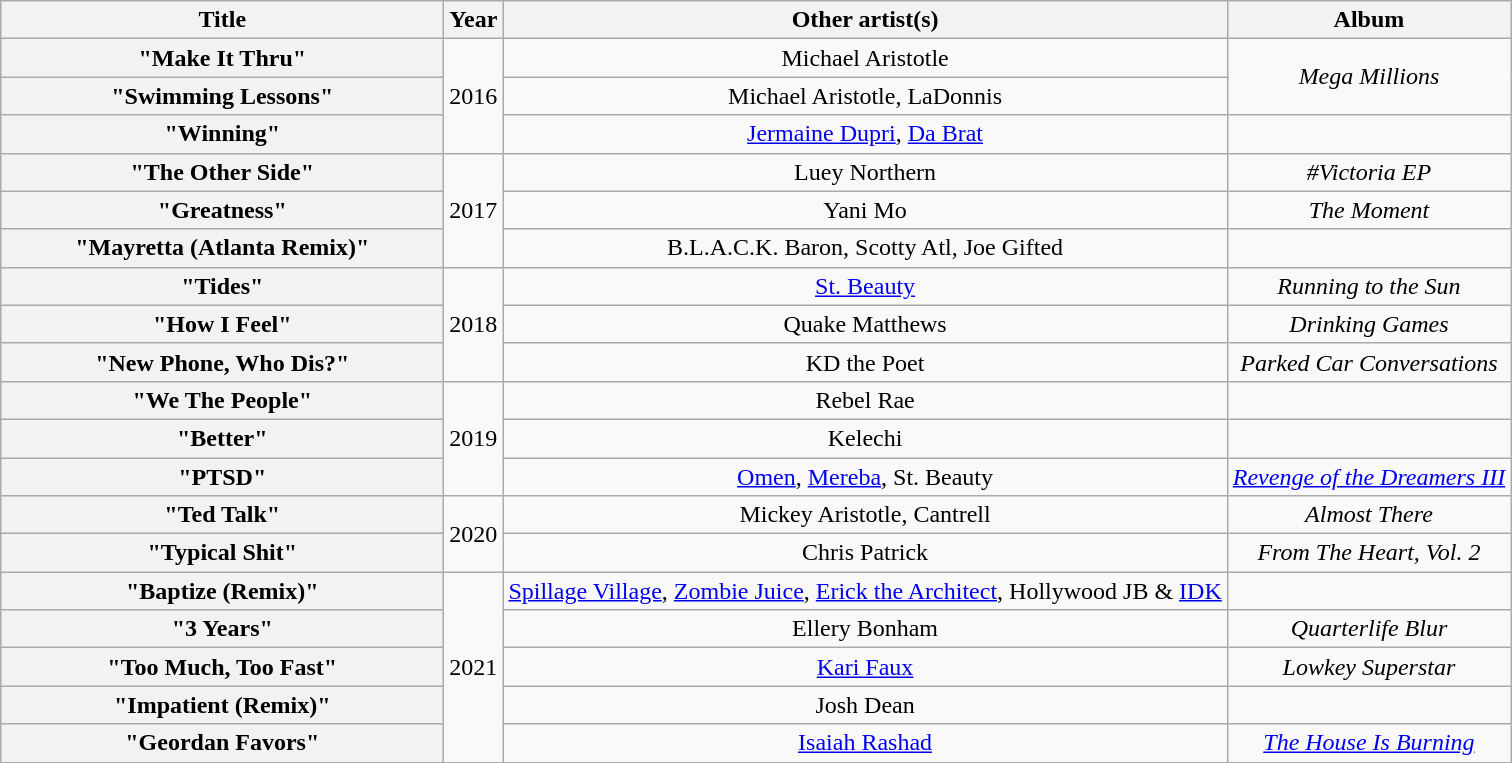<table class="wikitable plainrowheaders" style="text-align:center;">
<tr>
<th scope="col" style="width:18em;">Title</th>
<th scope="col">Year</th>
<th scope="col">Other artist(s)</th>
<th scope="col">Album</th>
</tr>
<tr>
<th scope="row">"Make It Thru"</th>
<td rowspan="3">2016</td>
<td>Michael Aristotle</td>
<td rowspan="2"><em>Mega Millions</em></td>
</tr>
<tr>
<th scope="row">"Swimming Lessons"</th>
<td>Michael Aristotle, LaDonnis</td>
</tr>
<tr>
<th scope="row">"Winning"</th>
<td><a href='#'>Jermaine Dupri</a>, <a href='#'>Da Brat</a></td>
<td></td>
</tr>
<tr>
<th scope="row">"The Other Side"</th>
<td rowspan="3">2017</td>
<td>Luey Northern</td>
<td><em>#Victoria EP</em></td>
</tr>
<tr>
<th scope="row">"Greatness"</th>
<td>Yani Mo</td>
<td><em>The Moment</em></td>
</tr>
<tr>
<th scope="row">"Mayretta (Atlanta Remix)"</th>
<td>B.L.A.C.K. Baron, Scotty Atl, Joe Gifted</td>
<td></td>
</tr>
<tr>
<th scope="row">"Tides"</th>
<td rowspan="3">2018</td>
<td><a href='#'>St. Beauty</a></td>
<td><em>Running to the Sun</em></td>
</tr>
<tr>
<th scope="row">"How I Feel"</th>
<td>Quake Matthews</td>
<td><em>Drinking Games</em></td>
</tr>
<tr>
<th scope="row">"New Phone, Who Dis?"</th>
<td>KD the Poet</td>
<td><em>Parked Car Conversations</em></td>
</tr>
<tr>
<th scope="row">"We The People"</th>
<td rowspan="3">2019</td>
<td>Rebel Rae</td>
<td></td>
</tr>
<tr>
<th scope="row">"Better"</th>
<td>Kelechi</td>
<td></td>
</tr>
<tr>
<th scope="row">"PTSD"</th>
<td><a href='#'>Omen</a>, <a href='#'>Mereba</a>, St. Beauty</td>
<td><em><a href='#'>Revenge of the Dreamers III</a></em></td>
</tr>
<tr>
<th scope="row">"Ted Talk"</th>
<td rowspan="2">2020</td>
<td>Mickey Aristotle, Cantrell</td>
<td><em>Almost There</em></td>
</tr>
<tr>
<th scope="row">"Typical Shit"</th>
<td>Chris Patrick</td>
<td><em>From The Heart, Vol. 2</em></td>
</tr>
<tr>
<th scope="row">"Baptize (Remix)"</th>
<td rowspan="5">2021</td>
<td><a href='#'>Spillage Village</a>, <a href='#'>Zombie Juice</a>, <a href='#'>Erick the Architect</a>, Hollywood JB & <a href='#'>IDK</a></td>
<td></td>
</tr>
<tr>
<th scope="row">"3 Years"</th>
<td>Ellery Bonham</td>
<td><em>Quarterlife Blur</em></td>
</tr>
<tr>
<th scope="row">"Too Much, Too Fast"</th>
<td><a href='#'>Kari Faux</a></td>
<td><em>Lowkey Superstar</em></td>
</tr>
<tr>
<th scope="row">"Impatient (Remix)"</th>
<td>Josh Dean</td>
<td></td>
</tr>
<tr>
<th scope="row">"Geordan Favors"</th>
<td><a href='#'>Isaiah Rashad</a></td>
<td><em><a href='#'>The House Is Burning</a></em></td>
</tr>
</table>
